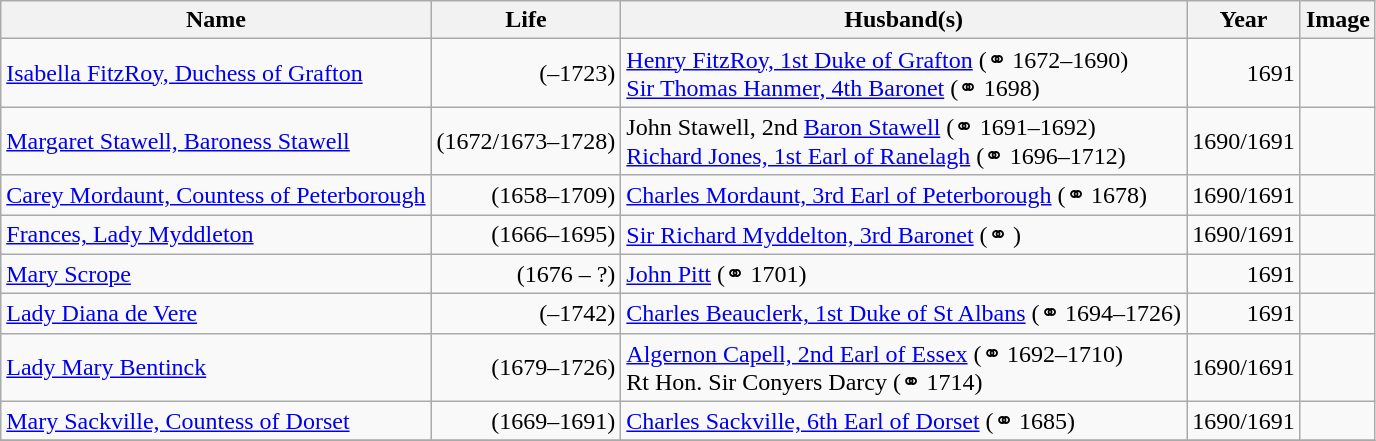<table class="wikitable noresize">
<tr>
<th>Name</th>
<th>Life</th>
<th>Husband(s)</th>
<th>Year</th>
<th>Image</th>
</tr>
<tr>
<td><a href='#'>Isabella FitzRoy, Duchess of Grafton</a></td>
<td align="right">(–1723)</td>
<td><a href='#'>Henry FitzRoy, 1st Duke of Grafton</a> (⚭ 1672–1690)<br><a href='#'>Sir Thomas Hanmer, 4th Baronet</a> (⚭  1698)</td>
<td align="right">1691</td>
<td></td>
</tr>
<tr>
<td><a href='#'>Margaret Stawell, Baroness Stawell</a></td>
<td align="right">(1672/1673–1728)</td>
<td>John Stawell, 2nd <a href='#'>Baron Stawell</a> (⚭ 1691–1692)<br><a href='#'>Richard Jones, 1st Earl of Ranelagh</a> (⚭  1696–1712)</td>
<td align="right">1690/1691</td>
<td></td>
</tr>
<tr>
<td><a href='#'>Carey Mordaunt, Countess of Peterborough</a></td>
<td align="right">(1658–1709)</td>
<td><a href='#'>Charles Mordaunt, 3rd Earl of Peterborough</a> (⚭ 1678)</td>
<td align="right">1690/1691</td>
<td></td>
</tr>
<tr>
<td><a href='#'>Frances, Lady Myddleton</a></td>
<td align="right">(1666–1695)</td>
<td><a href='#'>Sir Richard Myddelton, 3rd Baronet</a> (⚭ )</td>
<td align="right">1690/1691</td>
<td></td>
</tr>
<tr>
<td><a href='#'>Mary Scrope</a></td>
<td align="right">(1676 – ?)</td>
<td><a href='#'>John Pitt</a> (⚭ 1701)</td>
<td align="right">1691</td>
<td></td>
</tr>
<tr>
<td><a href='#'>Lady Diana de Vere</a></td>
<td align="right">(–1742)</td>
<td><a href='#'>Charles Beauclerk, 1st Duke of St Albans</a> (⚭ 1694–1726)</td>
<td align="right">1691</td>
<td></td>
</tr>
<tr>
<td><a href='#'>Lady Mary Bentinck</a></td>
<td align="right">(1679–1726)</td>
<td><a href='#'>Algernon Capell, 2nd Earl of Essex</a> (⚭ 1692–1710)<br>Rt Hon. Sir Conyers Darcy (⚭  1714)</td>
<td align="right">1690/1691</td>
<td></td>
</tr>
<tr>
<td><a href='#'>Mary Sackville, Countess of Dorset</a></td>
<td align="right">(1669–1691)</td>
<td><a href='#'>Charles Sackville, 6th Earl of Dorset</a> (⚭ 1685)</td>
<td align="right">1690/1691</td>
<td></td>
</tr>
<tr>
</tr>
</table>
